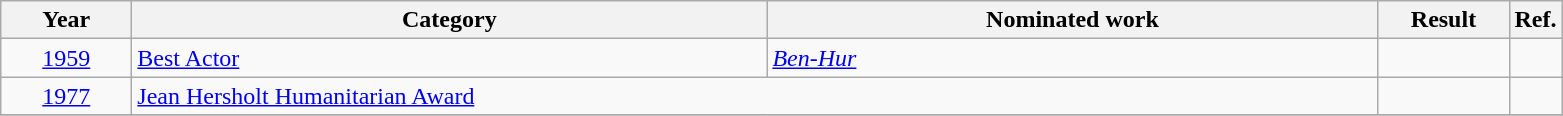<table class=wikitable>
<tr>
<th scope="col" style="width:5em;">Year</th>
<th scope="col" style="width:26em;">Category</th>
<th scope="col" style="width:25em;">Nominated work</th>
<th scope="col" style="width:5em;">Result</th>
<th>Ref.</th>
</tr>
<tr>
<td style="text-align:center;"><a href='#'>1959</a></td>
<td><a href='#'>Best Actor</a></td>
<td><em><a href='#'>Ben-Hur</a></em></td>
<td></td>
<td></td>
</tr>
<tr>
<td style="text-align:center;"><a href='#'>1977</a></td>
<td colspan=2><a href='#'>Jean Hersholt Humanitarian Award</a></td>
<td></td>
<td></td>
</tr>
<tr>
</tr>
</table>
